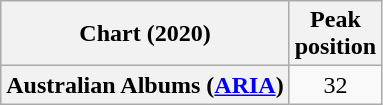<table class="wikitable plainrowheaders" style="text-align:center">
<tr>
<th scope="col">Chart (2020)</th>
<th scope="col">Peak<br>position</th>
</tr>
<tr>
<th scope="row">Australian Albums (<a href='#'>ARIA</a>)</th>
<td>32</td>
</tr>
</table>
